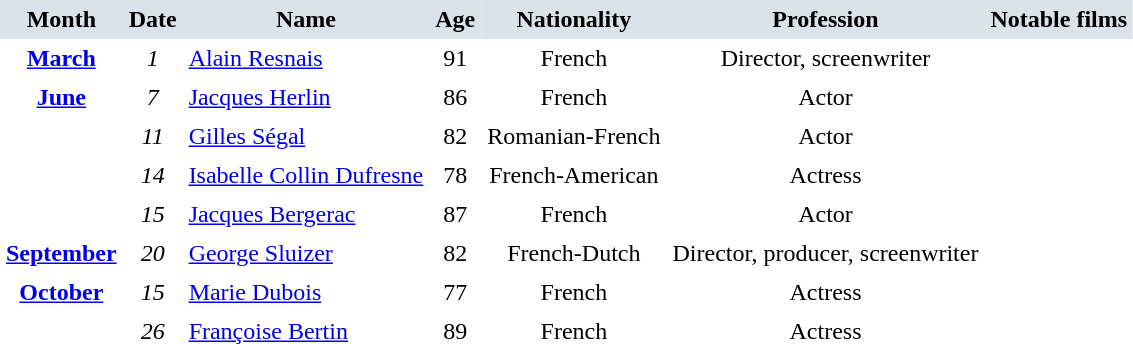<table cellspacing="0" cellpadding="4" border="0">
<tr style="background:#dae3e7; text-align:center;">
<th>Month</th>
<th>Date</th>
<th>Name</th>
<th>Age</th>
<th>Nationality</th>
<th>Profession</th>
<th>Notable films</th>
</tr>
<tr valign="top">
<th rowspan=1 style="text-align:center; vertical-align:top;"><a href='#'>March</a></th>
<td style="text-align:center;"><em>1</em></td>
<td><a href='#'>Alain Resnais</a></td>
<td style="text-align:center;">91</td>
<td style="text-align:center;">French</td>
<td style="text-align:center;">Director, screenwriter</td>
<td></td>
</tr>
<tr>
<th rowspan=4 style="text-align:center; vertical-align:top;"><a href='#'>June</a></th>
<td style="text-align:center;"><em>7</em></td>
<td><a href='#'>Jacques Herlin</a></td>
<td style="text-align:center;">86</td>
<td style="text-align:center;">French</td>
<td style="text-align:center;">Actor</td>
<td></td>
</tr>
<tr>
<td style="text-align:center;"><em>11</em></td>
<td><a href='#'>Gilles Ségal</a></td>
<td style="text-align:center;">82</td>
<td style="text-align:center;">Romanian-French</td>
<td style="text-align:center;">Actor</td>
<td></td>
</tr>
<tr>
<td style="text-align:center;"><em>14</em></td>
<td><a href='#'>Isabelle Collin Dufresne</a></td>
<td style="text-align:center;">78</td>
<td style="text-align:center;">French-American</td>
<td style="text-align:center;">Actress</td>
<td></td>
</tr>
<tr>
<td style="text-align:center;"><em>15</em></td>
<td><a href='#'>Jacques Bergerac</a></td>
<td style="text-align:center;">87</td>
<td style="text-align:center;">French</td>
<td style="text-align:center;">Actor</td>
<td></td>
</tr>
<tr>
<th rowspan=1 style="text-align:center; vertical-align:top;"><a href='#'>September</a></th>
<td style="text-align:center;"><em>20</em></td>
<td><a href='#'>George Sluizer</a></td>
<td style="text-align:center;">82</td>
<td style="text-align:center;">French-Dutch</td>
<td style="text-align:center;">Director, producer, screenwriter</td>
<td></td>
</tr>
<tr>
<th rowspan=2 style="text-align:center; vertical-align:top;"><a href='#'>October</a></th>
<td style="text-align:center;"><em>15</em></td>
<td><a href='#'>Marie Dubois</a></td>
<td style="text-align:center;">77</td>
<td style="text-align:center;">French</td>
<td style="text-align:center;">Actress</td>
<td></td>
</tr>
<tr>
<td style="text-align:center;"><em>26</em></td>
<td><a href='#'>Françoise Bertin</a></td>
<td style="text-align:center;">89</td>
<td style="text-align:center;">French</td>
<td style="text-align:center;">Actress</td>
<td></td>
</tr>
<tr>
</tr>
</table>
